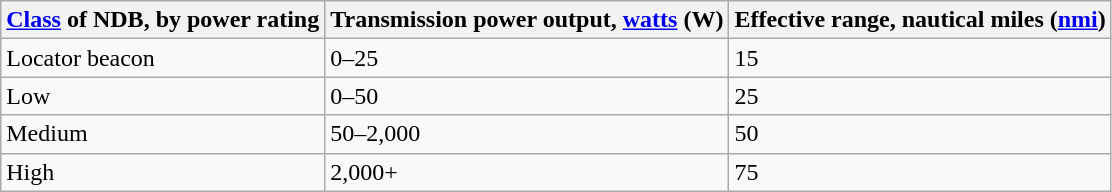<table class="wikitable">
<tr>
<th><a href='#'>Class</a> of NDB, by power rating</th>
<th>Transmission power output, <a href='#'>watts</a> (W)</th>
<th>Effective range, nautical miles (<a href='#'>nmi</a>)</th>
</tr>
<tr>
<td>Locator beacon</td>
<td>0–25</td>
<td>15</td>
</tr>
<tr>
<td>Low</td>
<td>0–50</td>
<td>25</td>
</tr>
<tr>
<td>Medium</td>
<td>50–2,000</td>
<td>50</td>
</tr>
<tr>
<td>High</td>
<td>2,000+</td>
<td>75</td>
</tr>
</table>
